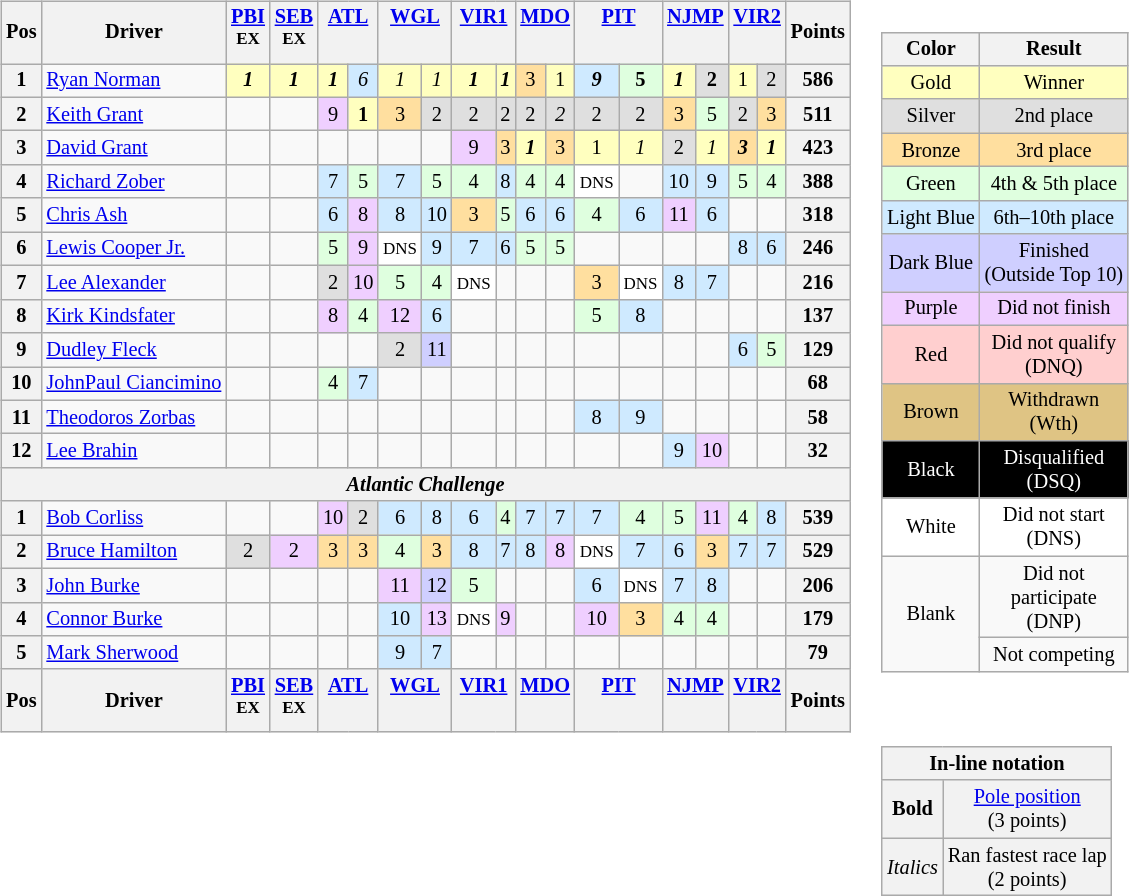<table>
<tr>
<td valign="top"><br><table class="wikitable" style="font-size:85%; text-align: center;">
<tr valign="top">
<th valign="middle">Pos</th>
<th valign="middle">Driver</th>
<th colspan=1><a href='#'>PBI</a><br><sup>EX</sup></th>
<th colspan=1><a href='#'>SEB</a><br><sup>EX</sup></th>
<th colspan=2><a href='#'>ATL</a></th>
<th colspan=2><a href='#'>WGL</a></th>
<th colspan=2><a href='#'>VIR1</a></th>
<th colspan=2><a href='#'>MDO</a></th>
<th colspan=2><a href='#'>PIT</a></th>
<th colspan=2><a href='#'>NJMP</a></th>
<th colspan=2><a href='#'>VIR2</a></th>
<th valign="middle">Points</th>
</tr>
<tr>
<th>1</th>
<td align="left"> <a href='#'>Ryan Norman</a></td>
<td style="background:#FFFFBF;"><strong><em>1</em></strong></td>
<td style="background:#FFFFBF;"><strong><em>1</em></strong></td>
<td style="background:#FFFFBF;"><strong><em>1</em></strong></td>
<td style="background:#CFEAFF;"><em>6</em></td>
<td style="background:#FFFFBF;"><em>1</em></td>
<td style="background:#FFFFBF;"><em>1</em></td>
<td style="background:#FFFFBF;"><strong><em>1</em></strong></td>
<td style="background:#FFFFBF;"><strong><em>1</em></strong></td>
<td style="background:#FFDF9F;">3</td>
<td style="background:#FFFFBF;">1</td>
<td style="background:#CFEAFF;"><strong><em>9</em></strong></td>
<td style="background:#DFFFDF;"><strong>5</strong></td>
<td style="background:#FFFFBF;"><strong><em>1</em></strong></td>
<td style="background:#DFDFDF;"><strong>2</strong></td>
<td style="background:#FFFFBF;">1</td>
<td style="background:#DFDFDF;">2</td>
<th>586</th>
</tr>
<tr>
<th>2</th>
<td align="left"> <a href='#'>Keith Grant</a></td>
<td></td>
<td></td>
<td style="background:#EFCFFF;">9</td>
<td style="background:#FFFFBF;"><strong>1</strong></td>
<td style="background:#FFDF9F;">3</td>
<td style="background:#DFDFDF;">2</td>
<td style="background:#DFDFDF;">2</td>
<td style="background:#DFDFDF;">2</td>
<td style="background:#DFDFDF;">2</td>
<td style="background:#DFDFDF;"><em>2</em></td>
<td style="background:#DFDFDF;">2</td>
<td style="background:#DFDFDF;">2</td>
<td style="background:#FFDF9F;">3</td>
<td style="background:#DFFFDF;">5</td>
<td style="background:#DFDFDF;">2</td>
<td style="background:#FFDF9F;">3</td>
<th>511</th>
</tr>
<tr>
<th>3</th>
<td align="left"> <a href='#'>David Grant</a></td>
<td></td>
<td></td>
<td></td>
<td></td>
<td></td>
<td></td>
<td style="background:#EFCFFF;">9</td>
<td style="background:#FFDF9F;">3</td>
<td style="background:#FFFFBF;"><strong><em>1</em></strong></td>
<td style="background:#FFDF9F;">3</td>
<td style="background:#FFFFBF;">1</td>
<td style="background:#FFFFBF;"><em>1</em></td>
<td style="background:#DFDFDF;">2</td>
<td style="background:#FFFFBF;"><em>1</em></td>
<td style="background:#FFDF9F;"><strong><em>3</em></strong></td>
<td style="background:#FFFFBF;"><strong><em>1</em></strong></td>
<th>423</th>
</tr>
<tr>
<th>4</th>
<td align="left"> <a href='#'>Richard Zober</a></td>
<td></td>
<td></td>
<td style="background:#CFEAFF;">7</td>
<td style="background:#DFFFDF;">5</td>
<td style="background:#CFEAFF;">7</td>
<td style="background:#DFFFDF;">5</td>
<td style="background:#DFFFDF;">4</td>
<td style="background:#CFEAFF;">8</td>
<td style="background:#DFFFDF;">4</td>
<td style="background:#DFFFDF;">4</td>
<td style="background:#FFFFFF;"><small>DNS</small></td>
<td></td>
<td style="background:#CFEAFF;">10</td>
<td style="background:#CFEAFF;">9</td>
<td style="background:#DFFFDF;">5</td>
<td style="background:#DFFFDF;">4</td>
<th>388</th>
</tr>
<tr>
<th>5</th>
<td align="left"> <a href='#'>Chris Ash</a></td>
<td></td>
<td></td>
<td style="background:#CFEAFF;">6</td>
<td style="background:#EFCFFF;">8</td>
<td style="background:#CFEAFF;">8</td>
<td style="background:#CFEAFF;">10</td>
<td style="background:#FFDF9F;">3</td>
<td style="background:#DFFFDF;">5</td>
<td style="background:#CFEAFF;">6</td>
<td style="background:#CFEAFF;">6</td>
<td style="background:#DFFFDF;">4</td>
<td style="background:#CFEAFF;">6</td>
<td style="background:#EFCFFF;">11</td>
<td style="background:#CFEAFF;">6</td>
<td></td>
<td></td>
<th>318</th>
</tr>
<tr>
<th>6</th>
<td align="left"> <a href='#'>Lewis Cooper Jr.</a></td>
<td></td>
<td></td>
<td style="background:#DFFFDF;">5</td>
<td style="background:#EFCFFF;">9</td>
<td style="background:#FFFFFF;"><small>DNS</small></td>
<td style="background:#CFEAFF;">9</td>
<td style="background:#CFEAFF;">7</td>
<td style="background:#CFEAFF;">6</td>
<td style="background:#DFFFDF;">5</td>
<td style="background:#DFFFDF;">5</td>
<td></td>
<td></td>
<td></td>
<td></td>
<td style="background:#CFEAFF;">8</td>
<td style="background:#CFEAFF;">6</td>
<th>246</th>
</tr>
<tr>
<th>7</th>
<td align="left"> <a href='#'>Lee Alexander</a></td>
<td></td>
<td></td>
<td style="background:#DFDFDF;">2</td>
<td style="background:#EFCFFF;">10</td>
<td style="background:#DFFFDF;">5</td>
<td style="background:#DFFFDF;">4</td>
<td style="background:#FFFFFF;"><small>DNS</small></td>
<td></td>
<td></td>
<td></td>
<td style="background:#FFDF9F;">3</td>
<td style="background:#FFFFFF;"><small>DNS</small></td>
<td style="background:#CFEAFF;">8</td>
<td style="background:#CFEAFF;">7</td>
<td></td>
<td></td>
<th>216</th>
</tr>
<tr>
<th>8</th>
<td align="left"> <a href='#'>Kirk Kindsfater</a></td>
<td></td>
<td></td>
<td style="background:#EFCFFF;">8</td>
<td style="background:#DFFFDF;">4</td>
<td style="background:#EFCFFF;">12</td>
<td style="background:#CFEAFF;">6</td>
<td></td>
<td></td>
<td></td>
<td></td>
<td style="background:#DFFFDF;">5</td>
<td style="background:#CFEAFF;">8</td>
<td></td>
<td></td>
<td></td>
<td></td>
<th>137</th>
</tr>
<tr>
<th>9</th>
<td align="left"> <a href='#'>Dudley Fleck</a></td>
<td></td>
<td></td>
<td></td>
<td></td>
<td style="background:#DFDFDF;">2</td>
<td style="background:#CFCFFF;">11</td>
<td></td>
<td></td>
<td></td>
<td></td>
<td></td>
<td></td>
<td></td>
<td></td>
<td style="background:#CFEAFF;">6</td>
<td style="background:#DFFFDF;">5</td>
<th>129</th>
</tr>
<tr>
<th>10</th>
<td align="left"> <a href='#'>JohnPaul Ciancimino</a></td>
<td></td>
<td></td>
<td style="background:#DFFFDF;">4</td>
<td style="background:#CFEAFF;">7</td>
<td></td>
<td></td>
<td></td>
<td></td>
<td></td>
<td></td>
<td></td>
<td></td>
<td></td>
<td></td>
<td></td>
<td></td>
<th>68</th>
</tr>
<tr>
<th>11</th>
<td align="left"> <a href='#'>Theodoros Zorbas</a></td>
<td></td>
<td></td>
<td></td>
<td></td>
<td></td>
<td></td>
<td></td>
<td></td>
<td></td>
<td></td>
<td style="background:#CFEAFF;">8</td>
<td style="background:#CFEAFF;">9</td>
<td></td>
<td></td>
<td></td>
<td></td>
<th>58</th>
</tr>
<tr>
<th>12</th>
<td align="left"> <a href='#'>Lee Brahin</a></td>
<td></td>
<td></td>
<td></td>
<td></td>
<td></td>
<td></td>
<td></td>
<td></td>
<td></td>
<td></td>
<td></td>
<td></td>
<td style="background:#CFEAFF;">9</td>
<td style="background:#EFCFFF;">10</td>
<td></td>
<td></td>
<th>32</th>
</tr>
<tr>
<th colspan=19><strong><em>Atlantic Challenge</em></strong></th>
</tr>
<tr>
<th>1</th>
<td align="left"> <a href='#'>Bob Corliss</a></td>
<td></td>
<td></td>
<td style="background:#EFCFFF;">10</td>
<td style="background:#DFDFDF;">2</td>
<td style="background:#CFEAFF;">6</td>
<td style="background:#CFEAFF;">8</td>
<td style="background:#CFEAFF;">6</td>
<td style="background:#DFFFDF;">4</td>
<td style="background:#CFEAFF;">7</td>
<td style="background:#CFEAFF;">7</td>
<td style="background:#CFEAFF;">7</td>
<td style="background:#DFFFDF;">4</td>
<td style="background:#DFFFDF;">5</td>
<td style="background:#EFCFFF;">11</td>
<td style="background:#DFFFDF;">4</td>
<td style="background:#CFEAFF;">8</td>
<th>539</th>
</tr>
<tr>
<th>2</th>
<td align="left"> <a href='#'>Bruce Hamilton</a></td>
<td style="background:#DFDFDF;">2</td>
<td style="background:#EFCFFF;">2</td>
<td style="background:#FFDF9F;">3</td>
<td style="background:#FFDF9F;">3</td>
<td style="background:#DFFFDF;">4</td>
<td style="background:#FFDF9F;">3</td>
<td style="background:#CFEAFF;">8</td>
<td style="background:#CFEAFF;">7</td>
<td style="background:#CFEAFF;">8</td>
<td style="background:#EFCFFF;">8</td>
<td style="background:#FFFFFF;"><small>DNS</small></td>
<td style="background:#CFEAFF;">7</td>
<td style="background:#CFEAFF;">6</td>
<td style="background:#FFDF9F;">3</td>
<td style="background:#CFEAFF;">7</td>
<td style="background:#CFEAFF;">7</td>
<th>529</th>
</tr>
<tr>
<th>3</th>
<td align="left"> <a href='#'>John Burke</a></td>
<td></td>
<td></td>
<td></td>
<td></td>
<td style="background:#EFCFFF;">11</td>
<td style="background:#CFCFFF;">12</td>
<td style="background:#DFFFDF;">5</td>
<td></td>
<td></td>
<td></td>
<td style="background:#CFEAFF;">6</td>
<td style="background:#FFFFFF;"><small>DNS</small></td>
<td style="background:#CFEAFF;">7</td>
<td style="background:#CFEAFF;">8</td>
<td></td>
<td></td>
<th>206</th>
</tr>
<tr>
<th>4</th>
<td align="left"> <a href='#'>Connor Burke</a></td>
<td></td>
<td></td>
<td></td>
<td></td>
<td style="background:#CFEAFF;">10</td>
<td style="background:#EFCFFF;">13</td>
<td style="background:#FFFFFF;"><small>DNS</small></td>
<td style="background:#EFCFFF;">9</td>
<td></td>
<td></td>
<td style="background:#EFCFFF;">10</td>
<td style="background:#FFDF9F;">3</td>
<td style="background:#DFFFDF;">4</td>
<td style="background:#DFFFDF;">4</td>
<td></td>
<td></td>
<th>179</th>
</tr>
<tr>
<th>5</th>
<td align="left"> <a href='#'>Mark Sherwood</a></td>
<td></td>
<td></td>
<td></td>
<td></td>
<td style="background:#CFEAFF;">9</td>
<td style="background:#CFEAFF;">7</td>
<td></td>
<td></td>
<td></td>
<td></td>
<td></td>
<td></td>
<td></td>
<td></td>
<td></td>
<td></td>
<th>79</th>
</tr>
<tr valign="top">
<th valign="middle">Pos</th>
<th valign="middle">Driver</th>
<th colspan=1><a href='#'>PBI</a><br><sup>EX</sup></th>
<th colspan=1><a href='#'>SEB</a><br><sup>EX</sup></th>
<th colspan=2><a href='#'>ATL</a></th>
<th colspan=2><a href='#'>WGL</a></th>
<th colspan=2><a href='#'>VIR1</a></th>
<th colspan=2><a href='#'>MDO</a></th>
<th colspan=2><a href='#'>PIT</a></th>
<th colspan=2><a href='#'>NJMP</a></th>
<th colspan=2><a href='#'>VIR2</a></th>
<th valign="middle">Points</th>
</tr>
</table>
</td>
<td valign="top"><br><table>
<tr>
<td><br><table style="margin-right:0; font-size:85%; text-align:center;" class="wikitable">
<tr>
<th>Color</th>
<th>Result</th>
</tr>
<tr style="background:#FFFFBF;">
<td>Gold</td>
<td>Winner</td>
</tr>
<tr style="background:#DFDFDF;">
<td>Silver</td>
<td>2nd place</td>
</tr>
<tr style="background:#FFDF9F;">
<td>Bronze</td>
<td>3rd place</td>
</tr>
<tr style="background:#DFFFDF;">
<td>Green</td>
<td>4th & 5th place</td>
</tr>
<tr style="background:#CFEAFF;">
<td>Light Blue</td>
<td>6th–10th place</td>
</tr>
<tr style="background:#CFCFFF;">
<td>Dark Blue</td>
<td>Finished<br>(Outside Top 10)</td>
</tr>
<tr style="background:#EFCFFF;">
<td>Purple</td>
<td>Did not finish</td>
</tr>
<tr style="background:#FFCFCF;">
<td>Red</td>
<td>Did not qualify<br>(DNQ)</td>
</tr>
<tr style="background:#DFC484;">
<td>Brown</td>
<td>Withdrawn<br>(Wth)</td>
</tr>
<tr style="background:#000000; color:white;">
<td>Black</td>
<td>Disqualified<br>(DSQ)</td>
</tr>
<tr style="background:#FFFFFF;">
<td>White</td>
<td>Did not start<br>(DNS)</td>
</tr>
<tr>
<td rowspan="2">Blank</td>
<td>Did not<br>participate<br>(DNP)</td>
</tr>
<tr>
<td>Not competing</td>
</tr>
</table>
</td>
</tr>
<tr>
<td><br><table style="margin-right:0; font-size:85%; text-align:center;" class="wikitable">
<tr>
<td style="background:#F2F2F2;" align=center colspan=2><strong>In-line notation</strong></td>
</tr>
<tr>
<td style="background:#F2F2F2;" align=center><strong>Bold</strong></td>
<td style="background:#F2F2F2;" align=center><a href='#'>Pole position</a><br>(3 points)</td>
</tr>
<tr>
<td style="background:#F2F2F2;" align=center><em>Italics</em></td>
<td style="background:#F2F2F2;" align=center>Ran fastest race lap<br>(2 points)</td>
</tr>
</table>
</td>
</tr>
</table>
</td>
</tr>
</table>
